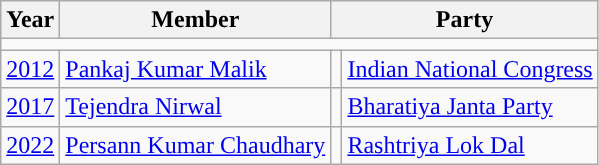<table class="wikitable">
<tr>
<th>Year</th>
<th>Member</th>
<th colspan="2">Party</th>
</tr>
<tr>
<td colspan="4"></td>
</tr>
<tr>
<td><a href='#'>2012</a></td>
<td><a href='#'>Pankaj Kumar Malik</a></td>
<td style="background-color: "></td>
<td><a href='#'>Indian National Congress</a></td>
</tr>
<tr>
<td><a href='#'>2017</a></td>
<td><a href='#'>Tejendra Nirwal</a></td>
<td style="background-color: "></td>
<td><a href='#'>Bharatiya Janta Party</a></td>
</tr>
<tr>
<td><a href='#'>2022</a></td>
<td><a href='#'>Persann Kumar Chaudhary</a></td>
<td style="background-color: "></td>
<td><a href='#'>Rashtriya Lok Dal</a></td>
</tr>
</table>
